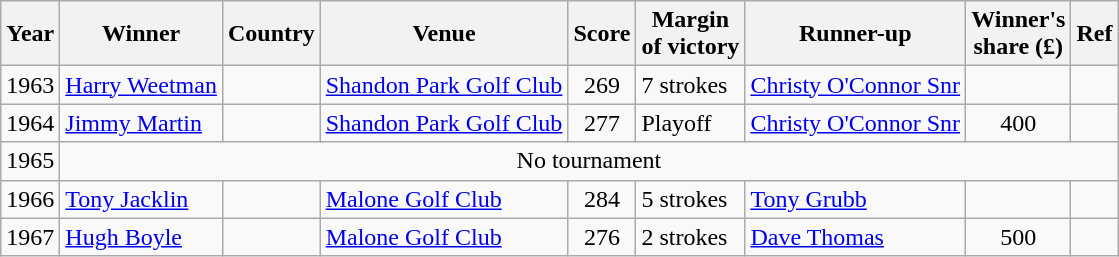<table class="wikitable">
<tr>
<th>Year</th>
<th>Winner</th>
<th>Country</th>
<th>Venue</th>
<th>Score</th>
<th>Margin<br>of victory</th>
<th>Runner-up</th>
<th>Winner's<br>share (£)</th>
<th>Ref</th>
</tr>
<tr>
<td>1963</td>
<td><a href='#'>Harry Weetman</a></td>
<td></td>
<td><a href='#'>Shandon Park Golf Club</a></td>
<td align=center>269</td>
<td>7 strokes</td>
<td> <a href='#'>Christy O'Connor Snr</a></td>
<td align=center></td>
<td></td>
</tr>
<tr>
<td>1964</td>
<td><a href='#'>Jimmy Martin</a></td>
<td></td>
<td><a href='#'>Shandon Park Golf Club</a></td>
<td align=center>277</td>
<td>Playoff</td>
<td> <a href='#'>Christy O'Connor Snr</a></td>
<td align=center>400</td>
<td></td>
</tr>
<tr>
<td>1965</td>
<td align=center colspan=8>No tournament</td>
</tr>
<tr>
<td>1966</td>
<td><a href='#'>Tony Jacklin</a></td>
<td></td>
<td><a href='#'>Malone Golf Club</a></td>
<td align=center>284</td>
<td>5 strokes</td>
<td> <a href='#'>Tony Grubb</a></td>
<td align=center></td>
<td></td>
</tr>
<tr>
<td>1967</td>
<td><a href='#'>Hugh Boyle</a></td>
<td></td>
<td><a href='#'>Malone Golf Club</a></td>
<td align=center>276</td>
<td>2 strokes</td>
<td> <a href='#'>Dave Thomas</a></td>
<td align=center>500</td>
<td></td>
</tr>
</table>
